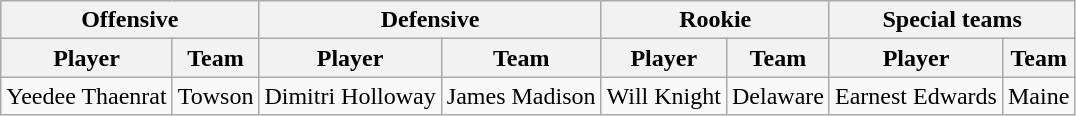<table class="wikitable" border="1">
<tr>
<th colspan="2">Offensive</th>
<th colspan="2">Defensive</th>
<th colspan="2">Rookie</th>
<th colspan="2">Special teams</th>
</tr>
<tr>
<th>Player</th>
<th>Team</th>
<th>Player</th>
<th>Team</th>
<th>Player</th>
<th>Team</th>
<th>Player</th>
<th>Team</th>
</tr>
<tr>
<td>Yeedee Thaenrat</td>
<td>Towson</td>
<td>Dimitri Holloway</td>
<td>James Madison</td>
<td>Will Knight</td>
<td>Delaware</td>
<td>Earnest Edwards</td>
<td>Maine</td>
</tr>
</table>
